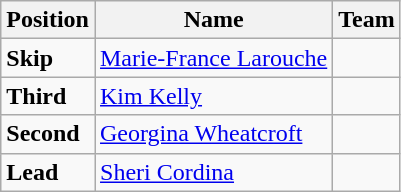<table class="wikitable">
<tr>
<th><strong>Position</strong></th>
<th><strong>Name</strong></th>
<th><strong>Team</strong></th>
</tr>
<tr>
<td><strong>Skip</strong></td>
<td><a href='#'>Marie-France Larouche</a></td>
<td></td>
</tr>
<tr>
<td><strong>Third</strong></td>
<td><a href='#'>Kim Kelly</a> </td>
<td></td>
</tr>
<tr>
<td><strong>Second</strong></td>
<td><a href='#'>Georgina Wheatcroft</a> </td>
<td></td>
</tr>
<tr>
<td><strong>Lead</strong></td>
<td><a href='#'>Sheri Cordina</a></td>
<td></td>
</tr>
</table>
